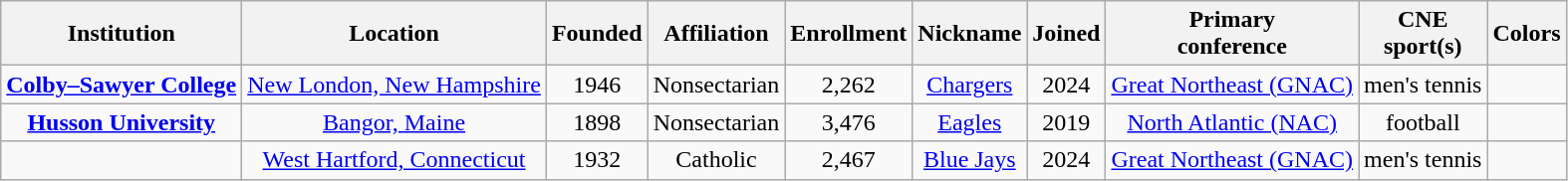<table class="wikitable sortable" style="text-align:center">
<tr>
<th>Institution</th>
<th>Location</th>
<th>Founded</th>
<th>Affiliation</th>
<th>Enrollment</th>
<th>Nickname</th>
<th>Joined</th>
<th>Primary<br>conference</th>
<th>CNE<br>sport(s)</th>
<th>Colors</th>
</tr>
<tr>
<td><strong><a href='#'>Colby–Sawyer College</a></strong></td>
<td><a href='#'>New London, New Hampshire</a></td>
<td>1946</td>
<td>Nonsectarian</td>
<td>2,262</td>
<td><a href='#'>Chargers</a></td>
<td>2024</td>
<td><a href='#'>Great Northeast (GNAC)</a></td>
<td>men's tennis</td>
<td align=right> </td>
</tr>
<tr>
<td><strong><a href='#'>Husson University</a></strong></td>
<td><a href='#'>Bangor, Maine</a></td>
<td>1898</td>
<td>Nonsectarian</td>
<td>3,476</td>
<td><a href='#'>Eagles</a></td>
<td>2019</td>
<td><a href='#'>North Atlantic (NAC)</a></td>
<td>football</td>
<td align=right> </td>
</tr>
<tr>
<td></td>
<td><a href='#'>West Hartford, Connecticut</a></td>
<td>1932</td>
<td>Catholic<br></td>
<td>2,467</td>
<td><a href='#'>Blue Jays</a></td>
<td>2024</td>
<td><a href='#'>Great Northeast (GNAC)</a></td>
<td>men's tennis</td>
<td align=right> </td>
</tr>
</table>
